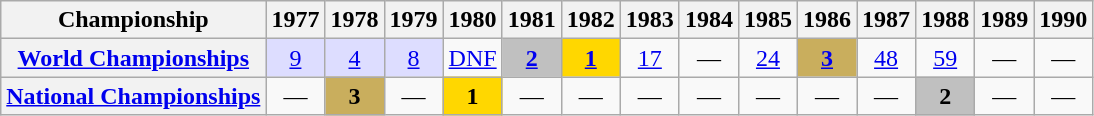<table class="wikitable plainrowheaders">
<tr>
<th>Championship</th>
<th scope="col">1977</th>
<th scope="col">1978</th>
<th scope="col">1979</th>
<th scope="col">1980</th>
<th scope="col">1981</th>
<th scope="col">1982</th>
<th scope="col">1983</th>
<th scope="col">1984</th>
<th scope="col">1985</th>
<th scope="col">1986</th>
<th scope="col">1987</th>
<th scope="col">1988</th>
<th scope="col">1989</th>
<th scope="col">1990</th>
</tr>
<tr style="text-align:center;">
<th scope="row"> <a href='#'>World Championships</a></th>
<td style="background:#ddf;"><a href='#'>9</a></td>
<td style="background:#ddf;"><a href='#'>4</a></td>
<td style="background:#ddf;"><a href='#'>8</a></td>
<td><a href='#'>DNF</a></td>
<td style="background:silver;"><a href='#'><strong>2</strong></a></td>
<td style="background:gold;"><a href='#'><strong>1</strong></a></td>
<td><a href='#'>17</a></td>
<td>—</td>
<td><a href='#'>24</a></td>
<td style="background:#C9AE5D;"><a href='#'><strong>3</strong></a></td>
<td><a href='#'>48</a></td>
<td><a href='#'>59</a></td>
<td>—</td>
<td>—</td>
</tr>
<tr style="text-align:center;">
<th scope="row"> <a href='#'>National Championships</a></th>
<td>—</td>
<td style="background:#C9AE5D;"><strong>3</strong></td>
<td>—</td>
<td style="background:gold;"><strong>1</strong></td>
<td>—</td>
<td>—</td>
<td>—</td>
<td>—</td>
<td>—</td>
<td>—</td>
<td>—</td>
<td style="background:silver;"><strong>2</strong></td>
<td>—</td>
<td>—</td>
</tr>
</table>
